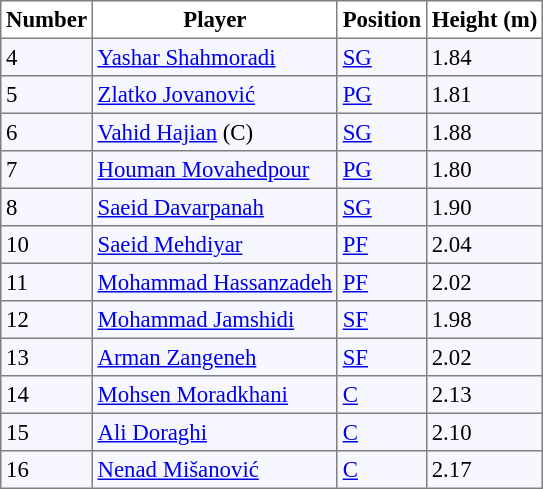<table bgcolor="#f7f8ff" cellpadding="3" cellspacing="0" border="1" style="font-size: 95%; border: gray solid 1px; border-collapse: collapse;">
<tr bgcolor="#FFFFFF">
<td align=center><strong>Number</strong></td>
<td align=center><strong>Player</strong></td>
<td align=center><strong>Position</strong></td>
<td align=center><strong>Height (m)</strong></td>
</tr>
<tr>
<td>4</td>
<td> <a href='#'>Yashar Shahmoradi</a></td>
<td><a href='#'>SG</a></td>
<td>1.84</td>
</tr>
<tr>
<td>5</td>
<td> <a href='#'>Zlatko Jovanović</a></td>
<td><a href='#'>PG</a></td>
<td>1.81</td>
</tr>
<tr>
<td>6</td>
<td> <a href='#'>Vahid Hajian</a> (C)</td>
<td><a href='#'>SG</a></td>
<td>1.88</td>
</tr>
<tr>
<td>7</td>
<td> <a href='#'>Houman Movahedpour</a></td>
<td><a href='#'>PG</a></td>
<td>1.80</td>
</tr>
<tr>
<td>8</td>
<td> <a href='#'>Saeid Davarpanah</a></td>
<td><a href='#'>SG</a></td>
<td>1.90</td>
</tr>
<tr>
<td>10</td>
<td> <a href='#'>Saeid Mehdiyar</a></td>
<td><a href='#'>PF</a></td>
<td>2.04</td>
</tr>
<tr>
<td>11</td>
<td> <a href='#'>Mohammad Hassanzadeh</a></td>
<td><a href='#'>PF</a></td>
<td>2.02</td>
</tr>
<tr>
<td>12</td>
<td> <a href='#'>Mohammad Jamshidi</a></td>
<td><a href='#'>SF</a></td>
<td>1.98</td>
</tr>
<tr>
<td>13</td>
<td> <a href='#'>Arman Zangeneh</a></td>
<td><a href='#'>SF</a></td>
<td>2.02</td>
</tr>
<tr>
<td>14</td>
<td> <a href='#'>Mohsen Moradkhani</a></td>
<td><a href='#'>C</a></td>
<td>2.13</td>
</tr>
<tr>
<td>15</td>
<td> <a href='#'>Ali Doraghi</a></td>
<td><a href='#'>C</a></td>
<td>2.10</td>
</tr>
<tr>
<td>16</td>
<td> <a href='#'>Nenad Mišanović</a></td>
<td><a href='#'>C</a></td>
<td>2.17</td>
</tr>
</table>
